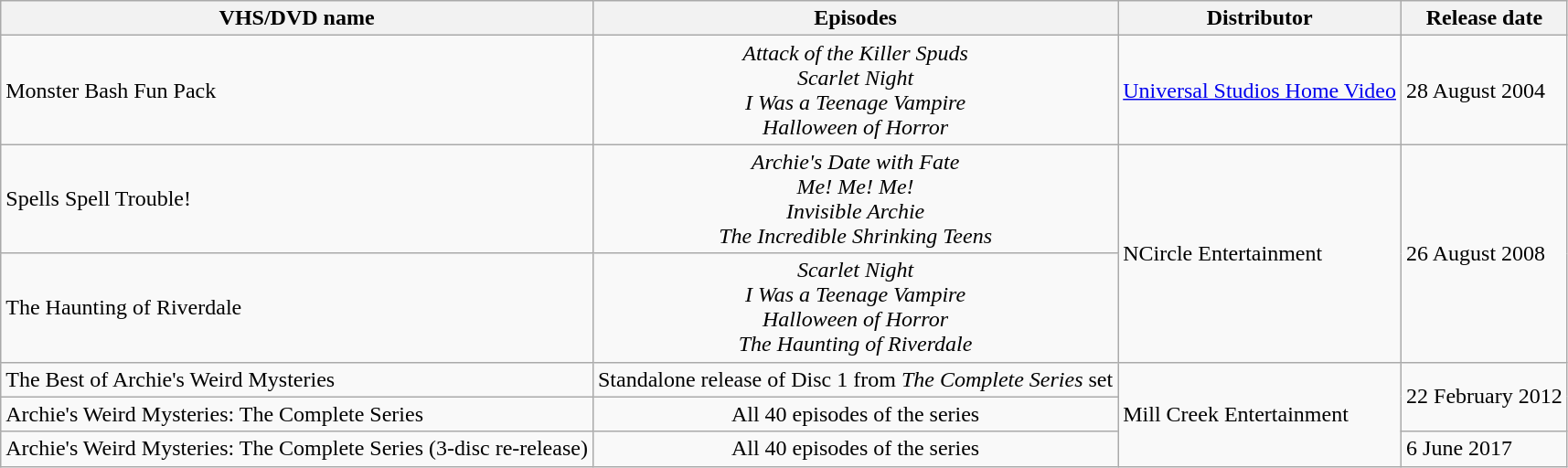<table class="wikitable">
<tr>
<th>VHS/DVD name</th>
<th>Episodes</th>
<th>Distributor</th>
<th>Release date</th>
</tr>
<tr>
<td>Monster Bash Fun Pack</td>
<td style="text-align:center;"><em>Attack of the Killer Spuds</em><br><em>Scarlet Night</em><br><em>I Was a Teenage Vampire</em><br><em>Halloween of Horror</em></td>
<td><a href='#'>Universal Studios Home Video</a></td>
<td>28 August 2004</td>
</tr>
<tr>
<td>Spells Spell Trouble!</td>
<td style="text-align:center;"><em>Archie's Date with Fate</em><br><em>Me! Me! Me!</em><br><em>Invisible Archie</em><br><em>The Incredible Shrinking Teens</em></td>
<td rowspan=2>NCircle Entertainment</td>
<td rowspan=2>26 August 2008</td>
</tr>
<tr>
<td>The Haunting of Riverdale</td>
<td style="text-align:center;"><em>Scarlet Night</em><br><em>I Was a Teenage Vampire</em><br><em>Halloween of Horror</em><br><em>The Haunting of Riverdale</em></td>
</tr>
<tr>
<td>The Best of Archie's Weird Mysteries</td>
<td style="text-align:center;">Standalone release of Disc 1 from <em>The Complete Series</em> set</td>
<td rowspan=3>Mill Creek Entertainment</td>
<td rowspan=2>22 February 2012</td>
</tr>
<tr>
<td>Archie's Weird Mysteries: The Complete Series</td>
<td style="text-align:center;">All 40 episodes of the series</td>
</tr>
<tr>
<td>Archie's Weird Mysteries: The Complete Series (3-disc re-release)</td>
<td style="text-align:center;">All 40 episodes of the series</td>
<td>6 June 2017</td>
</tr>
</table>
